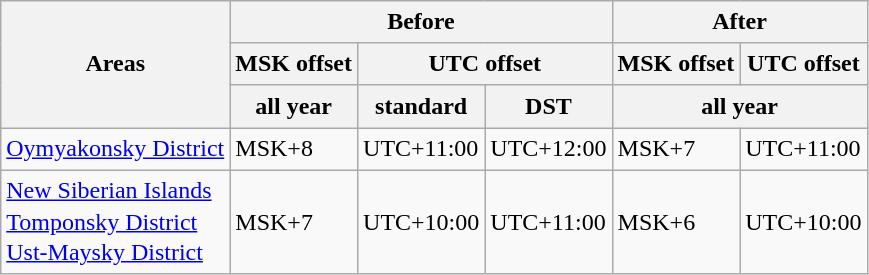<table class=wikitable style=line-height:1.3>
<tr>
<th rowspan=3>Areas</th>
<th colspan=3>Before</th>
<th colspan=2>After</th>
</tr>
<tr>
<th>MSK offset</th>
<th colspan=2>UTC offset</th>
<th>MSK offset</th>
<th>UTC offset</th>
</tr>
<tr>
<th>all year</th>
<th>standard</th>
<th>DST</th>
<th colspan=2>all year</th>
</tr>
<tr>
<td><a href='#'>Oymyakonsky District</a></td>
<td>MSK+8</td>
<td>UTC+11:00</td>
<td>UTC+12:00</td>
<td>MSK+7</td>
<td>UTC+11:00</td>
</tr>
<tr>
<td><a href='#'>New Siberian Islands</a><br><a href='#'>Tomponsky District</a><br><a href='#'>Ust-Maysky District</a></td>
<td>MSK+7</td>
<td>UTC+10:00</td>
<td>UTC+11:00</td>
<td>MSK+6</td>
<td>UTC+10:00</td>
</tr>
</table>
